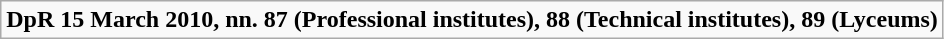<table class="wikitable">
<tr>
<td><strong>DpR 15 March 2010, nn. 87 (Professional institutes), 88 (Technical institutes), 89 (Lyceums)</strong></td>
</tr>
</table>
